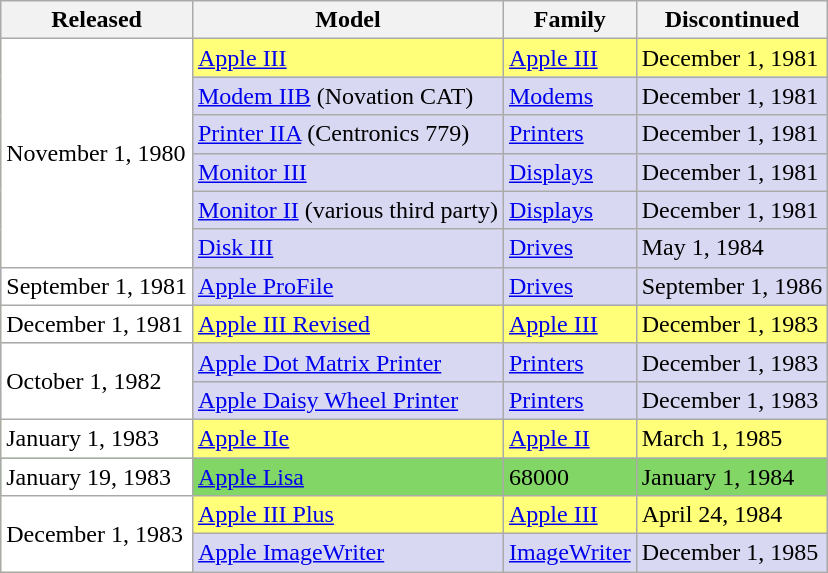<table class="wikitable">
<tr>
<th>Released</th>
<th>Model</th>
<th>Family</th>
<th>Discontinued</th>
</tr>
<tr bgcolor=#FFFF79>
<td bgcolor=#FFF rowspan=6>November 1, 1980</td>
<td><a href='#'>Apple III</a></td>
<td><a href='#'>Apple III</a></td>
<td>December 1, 1981</td>
</tr>
<tr bgcolor=#D8D8F2>
<td><a href='#'>Modem IIB</a> (Novation CAT)</td>
<td><a href='#'>Modems</a></td>
<td>December 1, 1981</td>
</tr>
<tr bgcolor=#D8D8F2>
<td><a href='#'>Printer IIA</a> (Centronics 779)</td>
<td><a href='#'>Printers</a></td>
<td>December 1, 1981</td>
</tr>
<tr bgcolor=#D8D8F2>
<td><a href='#'>Monitor III</a></td>
<td><a href='#'>Displays</a></td>
<td>December 1, 1981</td>
</tr>
<tr bgcolor=#D8D8F2>
<td><a href='#'>Monitor II</a> (various third party)</td>
<td><a href='#'>Displays</a></td>
<td>December 1, 1981</td>
</tr>
<tr bgcolor=#D8D8F2>
<td><a href='#'>Disk III</a></td>
<td><a href='#'>Drives</a></td>
<td>May 1, 1984</td>
</tr>
<tr bgcolor=#D8D8F2>
<td bgcolor=#FFF>September 1, 1981</td>
<td><a href='#'>Apple ProFile</a></td>
<td><a href='#'>Drives</a></td>
<td>September 1, 1986</td>
</tr>
<tr bgcolor=#FFFF79>
<td bgcolor=#FFF>December 1, 1981</td>
<td><a href='#'>Apple III Revised</a></td>
<td><a href='#'>Apple III</a></td>
<td>December 1, 1983</td>
</tr>
<tr bgcolor=#D8D8F2>
<td bgcolor=#FFF rowspan=2>October 1, 1982</td>
<td><a href='#'>Apple Dot Matrix Printer</a></td>
<td><a href='#'>Printers</a></td>
<td>December 1, 1983</td>
</tr>
<tr bgcolor=#D8D8F2>
<td><a href='#'>Apple Daisy Wheel Printer</a></td>
<td><a href='#'>Printers</a></td>
<td>December 1, 1983</td>
</tr>
<tr bgcolor=#FFFF79>
<td bgcolor=#FFF>January 1, 1983</td>
<td><a href='#'>Apple IIe</a></td>
<td><a href='#'>Apple II</a></td>
<td>March 1, 1985</td>
</tr>
<tr bgcolor=#81D666>
<td bgcolor=#FFF>January 19, 1983</td>
<td><a href='#'>Apple Lisa</a></td>
<td>68000</td>
<td>January 1, 1984</td>
</tr>
<tr bgcolor=#FFFF79>
<td bgcolor=#FFF rowspan=2>December 1, 1983</td>
<td><a href='#'>Apple III Plus</a></td>
<td><a href='#'>Apple III</a></td>
<td>April 24, 1984</td>
</tr>
<tr bgcolor=#D8D8F2>
<td><a href='#'>Apple ImageWriter</a></td>
<td><a href='#'>ImageWriter</a></td>
<td>December 1, 1985</td>
</tr>
</table>
